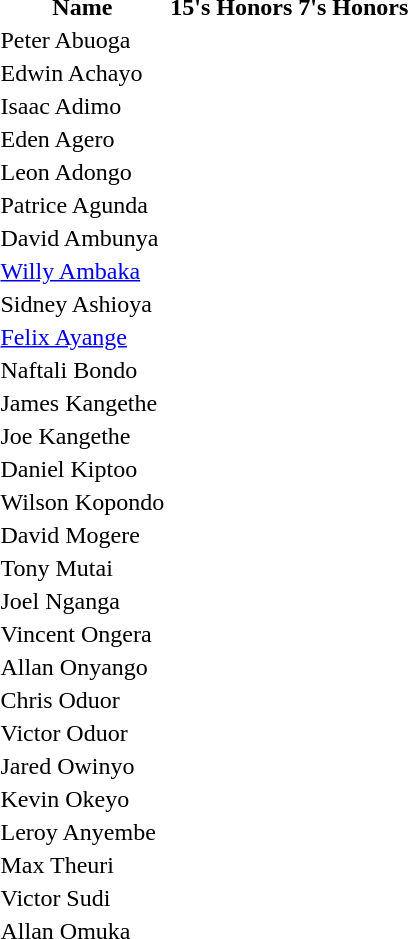<table>
<tr>
<th>Name</th>
<th>15's Honors</th>
<th>7's Honors</th>
</tr>
<tr>
<td>Peter Abuoga</td>
<td></td>
<td></td>
</tr>
<tr>
<td>Edwin Achayo</td>
<td></td>
<td></td>
</tr>
<tr>
<td>Isaac Adimo</td>
<td></td>
<td></td>
</tr>
<tr>
<td>Eden Agero</td>
<td></td>
<td></td>
</tr>
<tr>
<td>Leon Adongo</td>
<td></td>
<td></td>
</tr>
<tr>
<td>Patrice Agunda</td>
<td></td>
<td></td>
</tr>
<tr>
<td>David Ambunya</td>
<td></td>
</tr>
<tr>
<td><a href='#'>Willy Ambaka</a></td>
<td></td>
<td></td>
</tr>
<tr>
<td>Sidney Ashioya</td>
<td></td>
<td></td>
</tr>
<tr>
<td><a href='#'>Felix Ayange</a></td>
<td></td>
<td></td>
</tr>
<tr>
<td>Naftali Bondo</td>
<td></td>
<td></td>
</tr>
<tr>
<td>James Kangethe</td>
<td></td>
</tr>
<tr>
<td>Joe Kangethe</td>
<td></td>
</tr>
<tr>
<td>Daniel Kiptoo</td>
<td></td>
</tr>
<tr>
<td>Wilson Kopondo</td>
<td></td>
<td></td>
</tr>
<tr>
<td>David Mogere</td>
<td></td>
</tr>
<tr>
<td>Tony Mutai</td>
<td></td>
</tr>
<tr>
<td>Joel Nganga</td>
<td></td>
</tr>
<tr>
<td>Vincent Ongera</td>
<td></td>
</tr>
<tr>
<td>Allan Onyango</td>
<td></td>
<td></td>
</tr>
<tr>
<td>Chris Oduor</td>
<td></td>
<td></td>
</tr>
<tr>
<td>Victor Oduor</td>
<td></td>
<td></td>
</tr>
<tr>
<td>Jared Owinyo</td>
<td></td>
</tr>
<tr>
<td>Kevin Okeyo</td>
</tr>
<tr>
<td>Leroy Anyembe</td>
</tr>
<tr>
<td>Max Theuri</td>
<td></td>
<td></td>
</tr>
<tr>
<td>Victor Sudi</td>
<td></td>
<td></td>
</tr>
<tr>
<td>Allan Omuka</td>
<td></td>
<td></td>
</tr>
</table>
